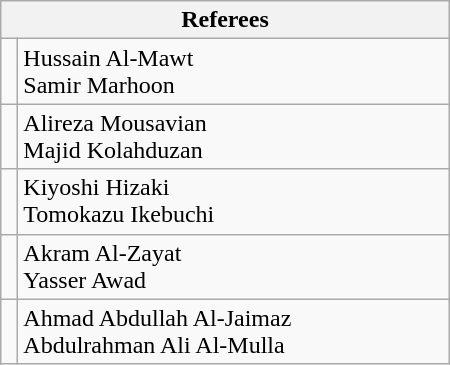<table class="wikitable" style="width:300px;">
<tr>
<th colspan=2>Referees</th>
</tr>
<tr>
<td align=left></td>
<td>Hussain Al-Mawt<br>Samir Marhoon</td>
</tr>
<tr>
<td align=left></td>
<td>Alireza Mousavian<br>Majid Kolahduzan</td>
</tr>
<tr>
<td align=left></td>
<td>Kiyoshi Hizaki<br>Tomokazu Ikebuchi</td>
</tr>
<tr>
<td align=left></td>
<td>Akram Al-Zayat<br>Yasser Awad</td>
</tr>
<tr>
<td align=left></td>
<td>Ahmad Abdullah Al-Jaimaz<br>Abdulrahman Ali Al-Mulla</td>
</tr>
</table>
